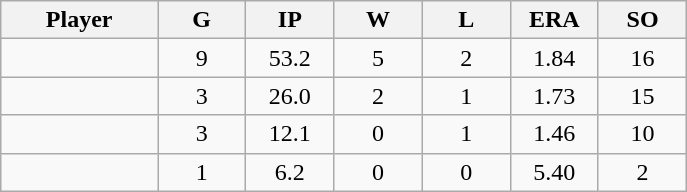<table class="wikitable sortable">
<tr>
<th bgcolor="#DDDDFF" width="16%">Player</th>
<th bgcolor="#DDDDFF" width="9%">G</th>
<th bgcolor="#DDDDFF" width="9%">IP</th>
<th bgcolor="#DDDDFF" width="9%">W</th>
<th bgcolor="#DDDDFF" width="9%">L</th>
<th bgcolor="#DDDDFF" width="9%">ERA</th>
<th bgcolor="#DDDDFF" width="9%">SO</th>
</tr>
<tr align="center">
<td></td>
<td>9</td>
<td>53.2</td>
<td>5</td>
<td>2</td>
<td>1.84</td>
<td>16</td>
</tr>
<tr align="center">
<td></td>
<td>3</td>
<td>26.0</td>
<td>2</td>
<td>1</td>
<td>1.73</td>
<td>15</td>
</tr>
<tr align="center">
<td></td>
<td>3</td>
<td>12.1</td>
<td>0</td>
<td>1</td>
<td>1.46</td>
<td>10</td>
</tr>
<tr align="center">
<td></td>
<td>1</td>
<td>6.2</td>
<td>0</td>
<td>0</td>
<td>5.40</td>
<td>2</td>
</tr>
</table>
